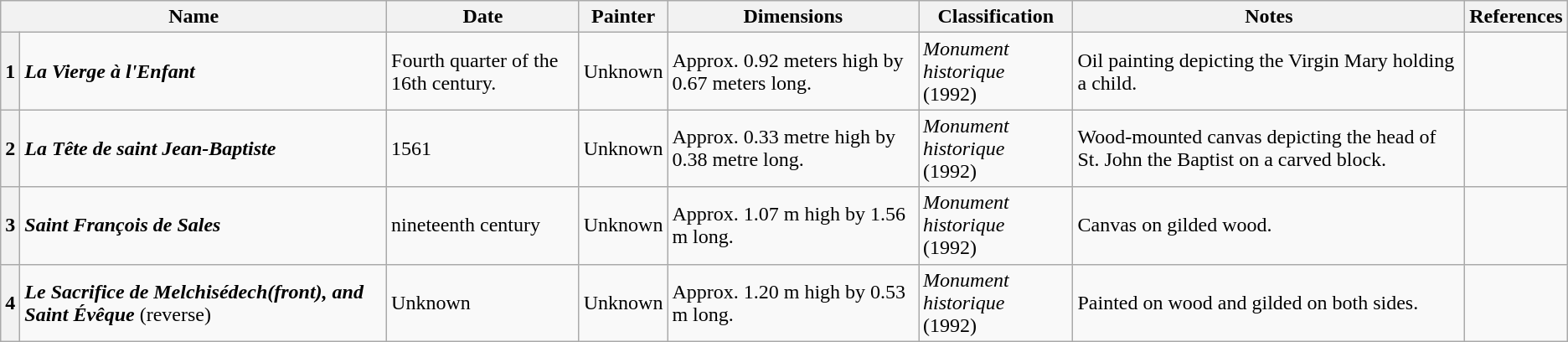<table class="wikitable">
<tr>
<th colspan="2">Name</th>
<th>Date</th>
<th><strong>Painter</strong></th>
<th>Dimensions</th>
<th>Classification</th>
<th>Notes</th>
<th>References</th>
</tr>
<tr>
<th>1</th>
<td><strong><em>La Vierge à l'Enfant</em></strong></td>
<td>Fourth quarter of the 16th century.</td>
<td>Unknown</td>
<td>Approx. 0.92 meters high by 0.67 meters long.</td>
<td><em>Monument historique</em><br>(1992)</td>
<td>Oil painting depicting the Virgin Mary holding a child.</td>
<td></td>
</tr>
<tr>
<th>2</th>
<td><strong><em>La Tête de saint Jean-Baptiste</em></strong></td>
<td>1561</td>
<td>Unknown</td>
<td>Approx. 0.33 metre high by 0.38 metre long.</td>
<td><em>Monument historique</em><br>(1992)</td>
<td>Wood-mounted canvas depicting the head of St. John the Baptist on a carved block.</td>
<td></td>
</tr>
<tr>
<th>3</th>
<td><strong><em>Saint François de Sales</em></strong></td>
<td>nineteenth century</td>
<td>Unknown</td>
<td>Approx. 1.07 m high by 1.56 m long.</td>
<td><em>Monument historique</em><br>(1992)</td>
<td>Canvas on gilded wood.</td>
<td></td>
</tr>
<tr>
<th>4</th>
<td><strong><em>Le Sacrifice de Melchisédech<strong>(front), and </strong>Saint Évêque</em></strong> (reverse)</td>
<td>Unknown</td>
<td>Unknown</td>
<td>Approx. 1.20 m high by 0.53 m long.</td>
<td><em>Monument historique</em><br>(1992)</td>
<td>Painted on wood and gilded on both sides.</td>
<td></td>
</tr>
</table>
